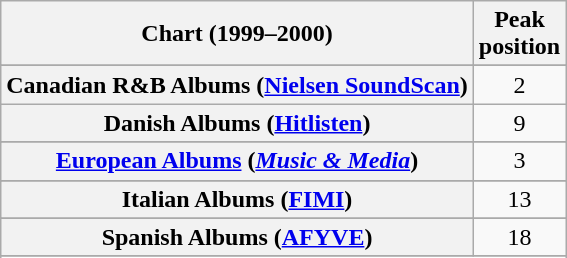<table class="wikitable sortable plainrowheaders" style="text-align:center">
<tr>
<th scope="col">Chart (1999–2000)</th>
<th scope="col">Peak<br>position</th>
</tr>
<tr>
</tr>
<tr>
</tr>
<tr>
</tr>
<tr>
</tr>
<tr>
<th scope="row">Canadian R&B Albums (<a href='#'>Nielsen SoundScan</a>)</th>
<td style="text-align:center;">2</td>
</tr>
<tr>
<th scope="row">Danish Albums (<a href='#'>Hitlisten</a>)</th>
<td>9</td>
</tr>
<tr>
</tr>
<tr>
<th scope="row"><a href='#'>European Albums</a> (<em><a href='#'>Music & Media</a></em>)</th>
<td>3</td>
</tr>
<tr>
</tr>
<tr>
</tr>
<tr>
</tr>
<tr>
</tr>
<tr>
<th scope="row">Italian Albums (<a href='#'>FIMI</a>)</th>
<td>13</td>
</tr>
<tr>
</tr>
<tr>
</tr>
<tr>
<th scope="row">Spanish Albums (<a href='#'>AFYVE</a>)</th>
<td>18</td>
</tr>
<tr>
</tr>
<tr>
</tr>
<tr>
</tr>
<tr>
</tr>
<tr>
</tr>
</table>
